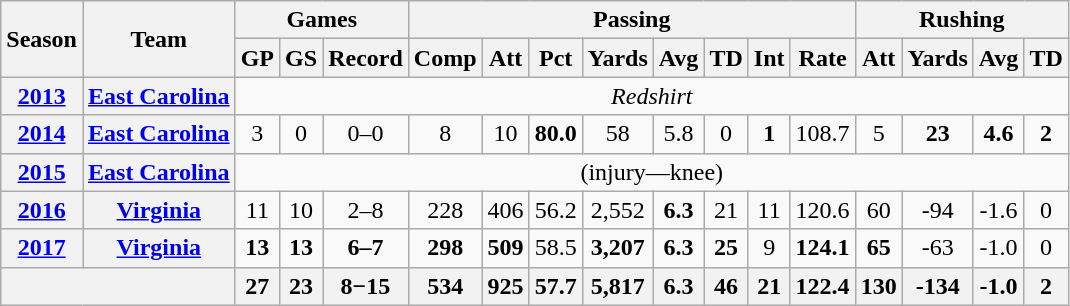<table class="wikitable" style="text-align:center;">
<tr>
<th rowspan="2">Season</th>
<th rowspan="2">Team</th>
<th colspan="3">Games</th>
<th colspan="8">Passing</th>
<th colspan="4">Rushing</th>
</tr>
<tr>
<th>GP</th>
<th>GS</th>
<th>Record</th>
<th>Comp</th>
<th>Att</th>
<th>Pct</th>
<th>Yards</th>
<th>Avg</th>
<th>TD</th>
<th>Int</th>
<th>Rate</th>
<th>Att</th>
<th>Yards</th>
<th>Avg</th>
<th>TD</th>
</tr>
<tr>
<th><a href='#'>2013</a></th>
<th><a href='#'>East Carolina</a></th>
<td colspan="16"><em>Redshirt </em></td>
</tr>
<tr>
<th><a href='#'>2014</a></th>
<th><a href='#'>East Carolina</a></th>
<td>3</td>
<td>0</td>
<td>0–0</td>
<td>8</td>
<td>10</td>
<td><strong>80.0</strong></td>
<td>58</td>
<td>5.8</td>
<td>0</td>
<td><strong>1</strong></td>
<td>108.7</td>
<td>5</td>
<td><strong>23</strong></td>
<td><strong>4.6</strong></td>
<td><strong>2</strong></td>
</tr>
<tr>
<th><a href='#'>2015</a></th>
<th><a href='#'>East Carolina</a></th>
<td colspan="15"> (injury—knee)</td>
</tr>
<tr>
<th><a href='#'>2016</a></th>
<th><a href='#'>Virginia</a></th>
<td>11</td>
<td>10</td>
<td>2–8</td>
<td>228</td>
<td>406</td>
<td>56.2</td>
<td>2,552</td>
<td><strong>6.3</strong></td>
<td>21</td>
<td>11</td>
<td>120.6</td>
<td>60</td>
<td>-94</td>
<td>-1.6</td>
<td>0</td>
</tr>
<tr>
<th><a href='#'>2017</a></th>
<th><a href='#'>Virginia</a></th>
<td><strong>13</strong></td>
<td><strong>13</strong></td>
<td><strong>6–7</strong></td>
<td><strong>298</strong></td>
<td><strong>509</strong></td>
<td>58.5</td>
<td><strong>3,207</strong></td>
<td><strong>6.3</strong></td>
<td><strong>25</strong></td>
<td>9</td>
<td><strong>124.1</strong></td>
<td><strong>65</strong></td>
<td>-63</td>
<td>-1.0</td>
<td>0</td>
</tr>
<tr>
<th colspan="2"></th>
<th>27</th>
<th>23</th>
<th>8−15</th>
<th>534</th>
<th>925</th>
<th>57.7</th>
<th>5,817</th>
<th>6.3</th>
<th>46</th>
<th>21</th>
<th>122.4</th>
<th>130</th>
<th>-134</th>
<th>-1.0</th>
<th>2</th>
</tr>
</table>
